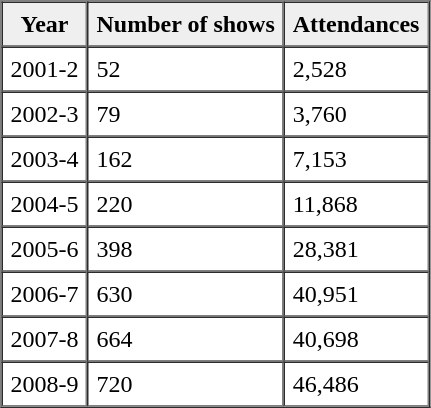<table border="1" cellpadding="5" cellspacing="0" align="left">
<tr>
<th style="background:#efefef;">Year</th>
<th style="background:#efefef;">Number of shows</th>
<th style="background:#efefef;">Attendances</th>
</tr>
<tr>
<td>2001-2</td>
<td>52</td>
<td>2,528</td>
</tr>
<tr>
<td>2002-3</td>
<td>79</td>
<td>3,760</td>
</tr>
<tr>
<td>2003-4</td>
<td>162</td>
<td>7,153</td>
</tr>
<tr>
<td>2004-5</td>
<td>220</td>
<td>11,868</td>
</tr>
<tr>
<td>2005-6</td>
<td>398</td>
<td>28,381</td>
</tr>
<tr>
<td>2006-7</td>
<td>630</td>
<td>40,951</td>
</tr>
<tr>
<td>2007-8</td>
<td>664</td>
<td>40,698</td>
</tr>
<tr>
<td>2008-9</td>
<td>720</td>
<td>46,486</td>
</tr>
</table>
